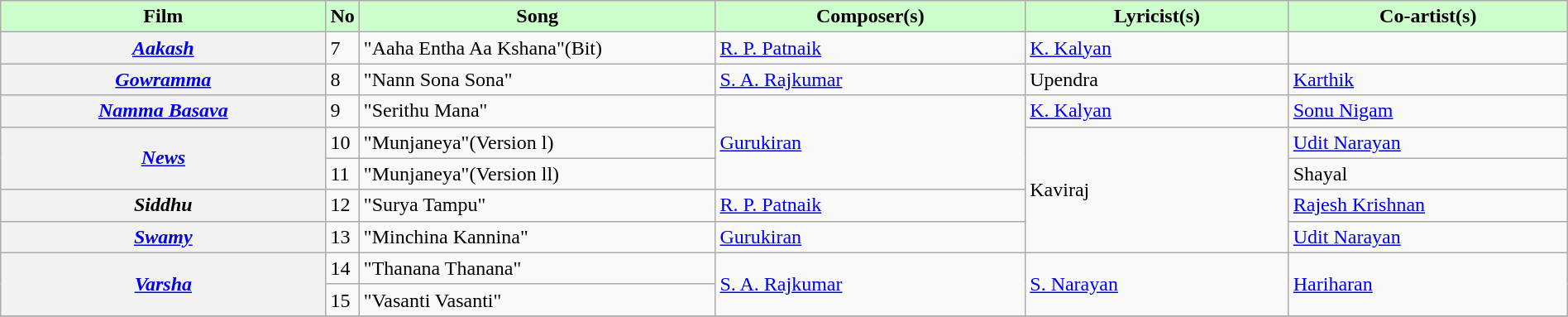<table class="wikitable plainrowheaders" width="100%" textcolor:#000;">
<tr style="background:#cfc; text-align:center;">
<td scope="col" width=21%><strong>Film</strong></td>
<td><strong>No</strong></td>
<td scope="col" width=23%><strong>Song</strong></td>
<td scope="col" width=20%><strong>Composer(s)</strong></td>
<td scope="col" width=17%><strong>Lyricist(s)</strong></td>
<td scope="col" width=18%><strong>Co-artist(s)</strong></td>
</tr>
<tr>
<th><a href='#'><em>Aakash</em></a></th>
<td>7</td>
<td>"Aaha Entha Aa Kshana"(Bit)</td>
<td><a href='#'>R. P. Patnaik</a></td>
<td><a href='#'>K. Kalyan</a></td>
<td></td>
</tr>
<tr>
<th><em><a href='#'>Gowramma</a></em></th>
<td>8</td>
<td>"Nann Sona Sona"</td>
<td><a href='#'>S. A. Rajkumar</a></td>
<td>Upendra</td>
<td><a href='#'>Karthik</a></td>
</tr>
<tr>
<th><em><a href='#'>Namma Basava</a></em></th>
<td>9</td>
<td>"Serithu Mana"</td>
<td rowspan="3"><a href='#'>Gurukiran</a></td>
<td><a href='#'>K. Kalyan</a></td>
<td><a href='#'>Sonu Nigam</a></td>
</tr>
<tr>
<th rowspan="2"><em><a href='#'>News</a></em></th>
<td>10</td>
<td>"Munjaneya"(Version l)</td>
<td rowspan="4">Kaviraj</td>
<td><a href='#'>Udit Narayan</a></td>
</tr>
<tr>
<td>11</td>
<td>"Munjaneya"(Version ll)</td>
<td>Shayal</td>
</tr>
<tr>
<th><em>Siddhu</em></th>
<td>12</td>
<td>"Surya Tampu"</td>
<td><a href='#'>R. P. Patnaik</a></td>
<td><a href='#'>Rajesh Krishnan</a></td>
</tr>
<tr>
<th><em><a href='#'>Swamy</a></em></th>
<td>13</td>
<td>"Minchina Kannina"</td>
<td><a href='#'>Gurukiran</a></td>
<td><a href='#'>Udit Narayan</a></td>
</tr>
<tr>
<th rowspan="2"><em><a href='#'>Varsha</a></em></th>
<td>14</td>
<td>"Thanana Thanana"</td>
<td rowspan="2"><a href='#'>S. A. Rajkumar</a></td>
<td rowspan="2"><a href='#'>S. Narayan</a></td>
<td rowspan="2"><a href='#'>Hariharan</a></td>
</tr>
<tr>
<td>15</td>
<td>"Vasanti Vasanti"</td>
</tr>
<tr>
</tr>
</table>
